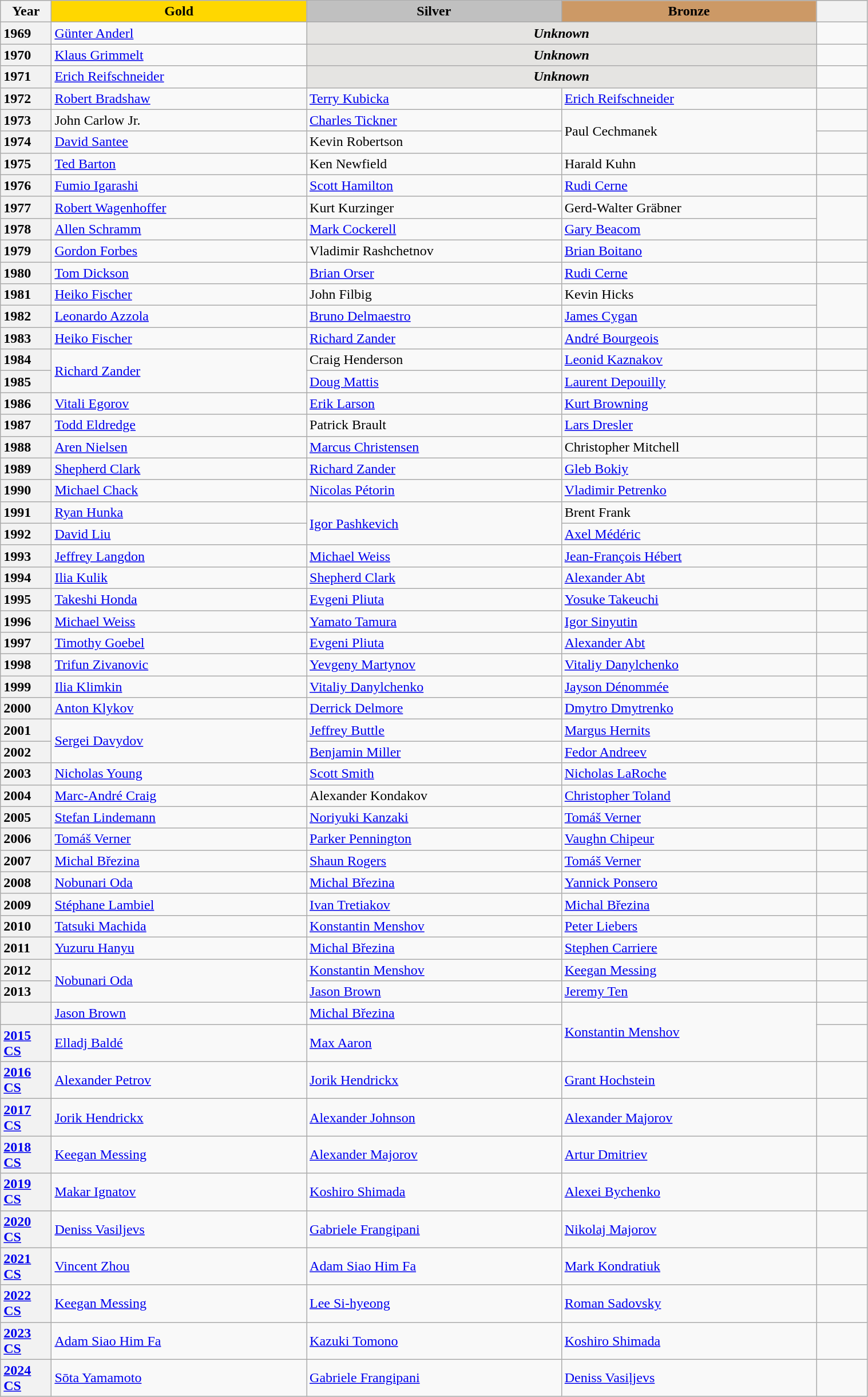<table class="wikitable unsortable" style="text-align:left; width:80%">
<tr>
<th scope="col" style="text-align:center; width:5%">Year</th>
<th scope="col" style="text-align:center; width:25%; background:gold">Gold</th>
<th scope="col" style="text-align:center; width:25%; background:silver">Silver</th>
<th scope="col" style="text-align:center; width:25%; background:#c96">Bronze</th>
<th scope="col" style="text-align:center; width:5%"></th>
</tr>
<tr>
<th scope="row" style="text-align:left">1969</th>
<td> <a href='#'>Günter Anderl</a></td>
<td colspan="2" align="center" bgcolor="e5e4e2"><strong><em>Unknown</em></strong></td>
<td></td>
</tr>
<tr>
<th scope="row" style="text-align:left">1970</th>
<td> <a href='#'>Klaus Grimmelt</a></td>
<td colspan="2" align="center" bgcolor="e5e4e2"><strong><em>Unknown</em></strong></td>
</tr>
<tr>
<th scope="row" style="text-align:left">1971</th>
<td> <a href='#'>Erich Reifschneider</a></td>
<td colspan="2" align="center" bgcolor="e5e4e2"><strong><em>Unknown</em></strong></td>
<td></td>
</tr>
<tr>
<th scope="row" style="text-align:left">1972</th>
<td> <a href='#'>Robert Bradshaw</a></td>
<td> <a href='#'>Terry Kubicka</a></td>
<td> <a href='#'>Erich Reifschneider</a></td>
<td></td>
</tr>
<tr>
<th scope="row" style="text-align:left">1973</th>
<td> John Carlow Jr.</td>
<td> <a href='#'>Charles Tickner</a></td>
<td rowspan="2"> Paul Cechmanek</td>
<td></td>
</tr>
<tr>
<th scope="row" style="text-align:left">1974</th>
<td> <a href='#'>David Santee</a></td>
<td> Kevin Robertson</td>
<td></td>
</tr>
<tr>
<th scope="row" style="text-align:left">1975</th>
<td> <a href='#'>Ted Barton</a></td>
<td> Ken Newfield</td>
<td> Harald Kuhn</td>
<td></td>
</tr>
<tr>
<th scope="row" style="text-align:left">1976</th>
<td> <a href='#'>Fumio Igarashi</a></td>
<td> <a href='#'>Scott Hamilton</a></td>
<td> <a href='#'>Rudi Cerne</a></td>
<td></td>
</tr>
<tr>
<th scope="row" style="text-align:left">1977</th>
<td> <a href='#'>Robert Wagenhoffer</a></td>
<td> Kurt Kurzinger</td>
<td> Gerd-Walter Gräbner</td>
<td rowspan="2"></td>
</tr>
<tr>
<th scope="row" style="text-align:left">1978</th>
<td> <a href='#'>Allen Schramm</a></td>
<td> <a href='#'>Mark Cockerell</a></td>
<td> <a href='#'>Gary Beacom</a></td>
</tr>
<tr>
<th scope="row" style="text-align:left">1979</th>
<td> <a href='#'>Gordon Forbes</a></td>
<td> Vladimir Rashchetnov</td>
<td> <a href='#'>Brian Boitano</a></td>
<td></td>
</tr>
<tr>
<th scope="row" style="text-align:left">1980</th>
<td> <a href='#'>Tom Dickson</a></td>
<td> <a href='#'>Brian Orser</a></td>
<td> <a href='#'>Rudi Cerne</a></td>
<td></td>
</tr>
<tr>
<th scope="row" style="text-align:left">1981</th>
<td> <a href='#'>Heiko Fischer</a></td>
<td> John Filbig</td>
<td> Kevin Hicks</td>
<td rowspan="2"></td>
</tr>
<tr>
<th scope="row" style="text-align:left">1982</th>
<td> <a href='#'>Leonardo Azzola</a></td>
<td> <a href='#'>Bruno Delmaestro</a></td>
<td> <a href='#'>James Cygan</a></td>
</tr>
<tr>
<th scope="row" style="text-align:left">1983</th>
<td> <a href='#'>Heiko Fischer</a></td>
<td> <a href='#'>Richard Zander</a></td>
<td> <a href='#'>André Bourgeois</a></td>
<td></td>
</tr>
<tr>
<th scope="row" style="text-align:left">1984</th>
<td rowspan="2"> <a href='#'>Richard Zander</a></td>
<td> Craig Henderson</td>
<td> <a href='#'>Leonid Kaznakov</a></td>
<td></td>
</tr>
<tr>
<th scope="row" style="text-align:left">1985</th>
<td> <a href='#'>Doug Mattis</a></td>
<td> <a href='#'>Laurent Depouilly</a></td>
<td></td>
</tr>
<tr>
<th scope="row" style="text-align:left">1986</th>
<td> <a href='#'>Vitali Egorov</a></td>
<td> <a href='#'>Erik Larson</a></td>
<td> <a href='#'>Kurt Browning</a></td>
<td></td>
</tr>
<tr>
<th scope="row" style="text-align:left">1987</th>
<td> <a href='#'>Todd Eldredge</a></td>
<td> Patrick Brault</td>
<td> <a href='#'>Lars Dresler</a></td>
<td></td>
</tr>
<tr>
<th scope="row" style="text-align:left">1988</th>
<td> <a href='#'>Aren Nielsen</a></td>
<td> <a href='#'>Marcus Christensen</a></td>
<td> Christopher Mitchell</td>
<td></td>
</tr>
<tr>
<th scope="row" style="text-align:left">1989</th>
<td> <a href='#'>Shepherd Clark</a></td>
<td> <a href='#'>Richard Zander</a></td>
<td> <a href='#'>Gleb Bokiy</a></td>
<td></td>
</tr>
<tr>
<th scope="row" style="text-align:left">1990</th>
<td> <a href='#'>Michael Chack</a></td>
<td> <a href='#'>Nicolas Pétorin</a></td>
<td> <a href='#'>Vladimir Petrenko</a></td>
<td></td>
</tr>
<tr>
<th scope="row" style="text-align:left">1991</th>
<td> <a href='#'>Ryan Hunka</a></td>
<td rowspan="2"> <a href='#'>Igor Pashkevich</a></td>
<td> Brent Frank</td>
<td></td>
</tr>
<tr>
<th scope="row" style="text-align:left">1992</th>
<td> <a href='#'>David Liu</a></td>
<td> <a href='#'>Axel Médéric</a></td>
<td></td>
</tr>
<tr>
<th scope="row" style="text-align:left">1993</th>
<td> <a href='#'>Jeffrey Langdon</a></td>
<td> <a href='#'>Michael Weiss</a></td>
<td> <a href='#'>Jean-François Hébert</a></td>
<td></td>
</tr>
<tr>
<th scope="row" style="text-align:left">1994</th>
<td> <a href='#'>Ilia Kulik</a></td>
<td> <a href='#'>Shepherd Clark</a></td>
<td> <a href='#'>Alexander Abt</a></td>
<td></td>
</tr>
<tr>
<th scope="row" style="text-align:left">1995</th>
<td> <a href='#'>Takeshi Honda</a></td>
<td> <a href='#'>Evgeni Pliuta</a></td>
<td> <a href='#'>Yosuke Takeuchi</a></td>
<td></td>
</tr>
<tr>
<th scope="row" style="text-align:left">1996</th>
<td> <a href='#'>Michael Weiss</a></td>
<td> <a href='#'>Yamato Tamura</a></td>
<td> <a href='#'>Igor Sinyutin</a></td>
<td></td>
</tr>
<tr>
<th scope="row" style="text-align:left">1997</th>
<td> <a href='#'>Timothy Goebel</a></td>
<td> <a href='#'>Evgeni Pliuta</a></td>
<td> <a href='#'>Alexander Abt</a></td>
<td></td>
</tr>
<tr>
<th scope="row" style="text-align:left">1998</th>
<td> <a href='#'>Trifun Zivanovic</a></td>
<td> <a href='#'>Yevgeny Martynov</a></td>
<td> <a href='#'>Vitaliy Danylchenko</a></td>
<td></td>
</tr>
<tr>
<th scope="row" style="text-align:left">1999</th>
<td> <a href='#'>Ilia Klimkin</a></td>
<td> <a href='#'>Vitaliy Danylchenko</a></td>
<td> <a href='#'>Jayson Dénommée</a></td>
<td></td>
</tr>
<tr>
<th scope="row" style="text-align:left">2000</th>
<td> <a href='#'>Anton Klykov</a></td>
<td> <a href='#'>Derrick Delmore</a></td>
<td> <a href='#'>Dmytro Dmytrenko</a></td>
<td></td>
</tr>
<tr>
<th scope="row" style="text-align:left">2001</th>
<td rowspan="2"> <a href='#'>Sergei Davydov</a></td>
<td> <a href='#'>Jeffrey Buttle</a></td>
<td> <a href='#'>Margus Hernits</a></td>
<td></td>
</tr>
<tr>
<th scope="row" style="text-align:left">2002</th>
<td> <a href='#'>Benjamin Miller</a></td>
<td> <a href='#'>Fedor Andreev</a></td>
<td></td>
</tr>
<tr>
<th scope="row" style="text-align:left">2003</th>
<td> <a href='#'>Nicholas Young</a></td>
<td> <a href='#'>Scott Smith</a></td>
<td> <a href='#'>Nicholas LaRoche</a></td>
<td></td>
</tr>
<tr>
<th scope="row" style="text-align:left">2004</th>
<td> <a href='#'>Marc-André Craig</a></td>
<td> Alexander Kondakov</td>
<td> <a href='#'>Christopher Toland</a></td>
<td></td>
</tr>
<tr>
<th scope="row" style="text-align:left">2005</th>
<td> <a href='#'>Stefan Lindemann</a></td>
<td> <a href='#'>Noriyuki Kanzaki</a></td>
<td> <a href='#'>Tomáš Verner</a></td>
<td></td>
</tr>
<tr>
<th scope="row" style="text-align:left">2006</th>
<td> <a href='#'>Tomáš Verner</a></td>
<td> <a href='#'>Parker Pennington</a></td>
<td> <a href='#'>Vaughn Chipeur</a></td>
<td></td>
</tr>
<tr>
<th scope="row" style="text-align:left">2007</th>
<td> <a href='#'>Michal Březina</a></td>
<td> <a href='#'>Shaun Rogers</a></td>
<td> <a href='#'>Tomáš Verner</a></td>
<td></td>
</tr>
<tr>
<th scope="row" style="text-align:left">2008</th>
<td> <a href='#'>Nobunari Oda</a></td>
<td> <a href='#'>Michal Březina</a></td>
<td> <a href='#'>Yannick Ponsero</a></td>
<td></td>
</tr>
<tr>
<th scope="row" style="text-align:left">2009</th>
<td> <a href='#'>Stéphane Lambiel</a></td>
<td> <a href='#'>Ivan Tretiakov</a></td>
<td> <a href='#'>Michal Březina</a></td>
<td></td>
</tr>
<tr>
<th scope="row" style="text-align:left">2010</th>
<td> <a href='#'>Tatsuki Machida</a></td>
<td> <a href='#'>Konstantin Menshov</a></td>
<td> <a href='#'>Peter Liebers</a></td>
<td></td>
</tr>
<tr>
<th scope="row" style="text-align:left">2011</th>
<td> <a href='#'>Yuzuru Hanyu</a></td>
<td> <a href='#'>Michal Březina</a></td>
<td> <a href='#'>Stephen Carriere</a></td>
<td></td>
</tr>
<tr>
<th scope="row" style="text-align:left">2012</th>
<td rowspan="2"> <a href='#'>Nobunari Oda</a></td>
<td> <a href='#'>Konstantin Menshov</a></td>
<td> <a href='#'>Keegan Messing</a></td>
<td></td>
</tr>
<tr>
<th scope="row" style="text-align:left">2013</th>
<td> <a href='#'>Jason Brown</a></td>
<td> <a href='#'>Jeremy Ten</a></td>
<td></td>
</tr>
<tr>
<th scope="row" style="text-align:left"></th>
<td> <a href='#'>Jason Brown</a></td>
<td> <a href='#'>Michal Březina</a></td>
<td rowspan="2"> <a href='#'>Konstantin Menshov</a></td>
<td></td>
</tr>
<tr>
<th scope="row" style="text-align:left"><a href='#'>2015 CS</a></th>
<td> <a href='#'>Elladj Baldé</a></td>
<td> <a href='#'>Max Aaron</a></td>
<td></td>
</tr>
<tr>
<th scope="row" style="text-align:left"><a href='#'>2016 CS</a></th>
<td> <a href='#'>Alexander Petrov</a></td>
<td> <a href='#'>Jorik Hendrickx</a></td>
<td> <a href='#'>Grant Hochstein</a></td>
<td></td>
</tr>
<tr>
<th scope="row" style="text-align:left"><a href='#'>2017 CS</a></th>
<td> <a href='#'>Jorik Hendrickx</a></td>
<td> <a href='#'>Alexander Johnson</a></td>
<td> <a href='#'>Alexander Majorov</a></td>
<td></td>
</tr>
<tr>
<th scope="row" style="text-align:left"><a href='#'>2018 CS</a></th>
<td> <a href='#'>Keegan Messing</a></td>
<td> <a href='#'>Alexander Majorov</a></td>
<td> <a href='#'>Artur Dmitriev</a></td>
<td></td>
</tr>
<tr>
<th scope="row" style="text-align:left"><a href='#'>2019 CS</a></th>
<td> <a href='#'>Makar Ignatov</a></td>
<td> <a href='#'>Koshiro Shimada</a></td>
<td> <a href='#'>Alexei Bychenko</a></td>
<td></td>
</tr>
<tr>
<th scope="row" style="text-align:left"><a href='#'>2020 CS</a></th>
<td> <a href='#'>Deniss Vasiljevs</a></td>
<td> <a href='#'>Gabriele Frangipani</a></td>
<td> <a href='#'>Nikolaj Majorov</a></td>
<td></td>
</tr>
<tr>
<th scope="row" style="text-align:left"><a href='#'>2021 CS</a></th>
<td> <a href='#'>Vincent Zhou</a></td>
<td> <a href='#'>Adam Siao Him Fa</a></td>
<td> <a href='#'>Mark Kondratiuk</a></td>
<td></td>
</tr>
<tr>
<th scope="row" style="text-align:left"><a href='#'>2022 CS</a></th>
<td> <a href='#'>Keegan Messing</a></td>
<td> <a href='#'>Lee Si-hyeong</a></td>
<td> <a href='#'>Roman Sadovsky</a></td>
<td></td>
</tr>
<tr>
<th scope="row" style="text-align:left"><a href='#'>2023 CS</a></th>
<td> <a href='#'>Adam Siao Him Fa</a></td>
<td> <a href='#'>Kazuki Tomono</a></td>
<td> <a href='#'>Koshiro Shimada</a></td>
<td></td>
</tr>
<tr>
<th scope="row" style="text-align:left"><a href='#'>2024 CS</a></th>
<td> <a href='#'>Sōta Yamamoto</a></td>
<td> <a href='#'>Gabriele Frangipani</a></td>
<td> <a href='#'>Deniss Vasiļjevs</a></td>
<td></td>
</tr>
</table>
